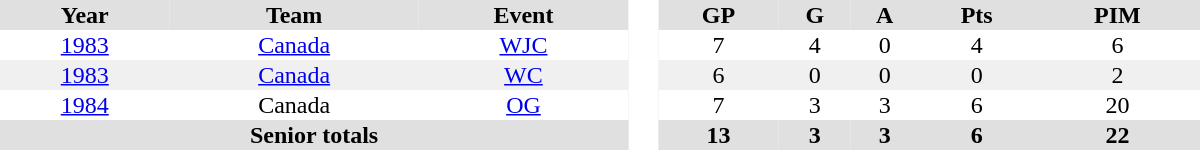<table border="0" cellpadding="1" cellspacing="0" style="text-align:center; width:50em">
<tr ALIGN="center" bgcolor="#e0e0e0">
<th>Year</th>
<th>Team</th>
<th>Event</th>
<th rowspan="99" bgcolor="#ffffff"> </th>
<th>GP</th>
<th>G</th>
<th>A</th>
<th>Pts</th>
<th>PIM</th>
</tr>
<tr>
<td><a href='#'>1983</a></td>
<td><a href='#'>Canada</a></td>
<td><a href='#'>WJC</a></td>
<td>7</td>
<td>4</td>
<td>0</td>
<td>4</td>
<td>6</td>
</tr>
<tr bgcolor="#f0f0f0">
<td><a href='#'>1983</a></td>
<td><a href='#'>Canada</a></td>
<td><a href='#'>WC</a></td>
<td>6</td>
<td>0</td>
<td>0</td>
<td>0</td>
<td>2</td>
</tr>
<tr>
<td><a href='#'>1984</a></td>
<td>Canada</td>
<td><a href='#'>OG</a></td>
<td>7</td>
<td>3</td>
<td>3</td>
<td>6</td>
<td>20</td>
</tr>
<tr bgcolor="#e0e0e0">
<th colspan="3">Senior totals</th>
<th>13</th>
<th>3</th>
<th>3</th>
<th>6</th>
<th>22</th>
</tr>
</table>
